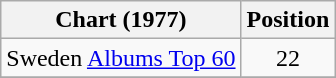<table class="wikitable sortable">
<tr>
<th>Chart (1977)</th>
<th>Position</th>
</tr>
<tr>
<td>Sweden <a href='#'>Albums Top 60</a></td>
<td align="center">22</td>
</tr>
<tr>
</tr>
</table>
